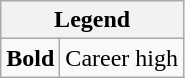<table class="wikitable mw-collapsible">
<tr>
<th colspan="2">Legend</th>
</tr>
<tr>
<td><strong>Bold</strong></td>
<td>Career high</td>
</tr>
</table>
